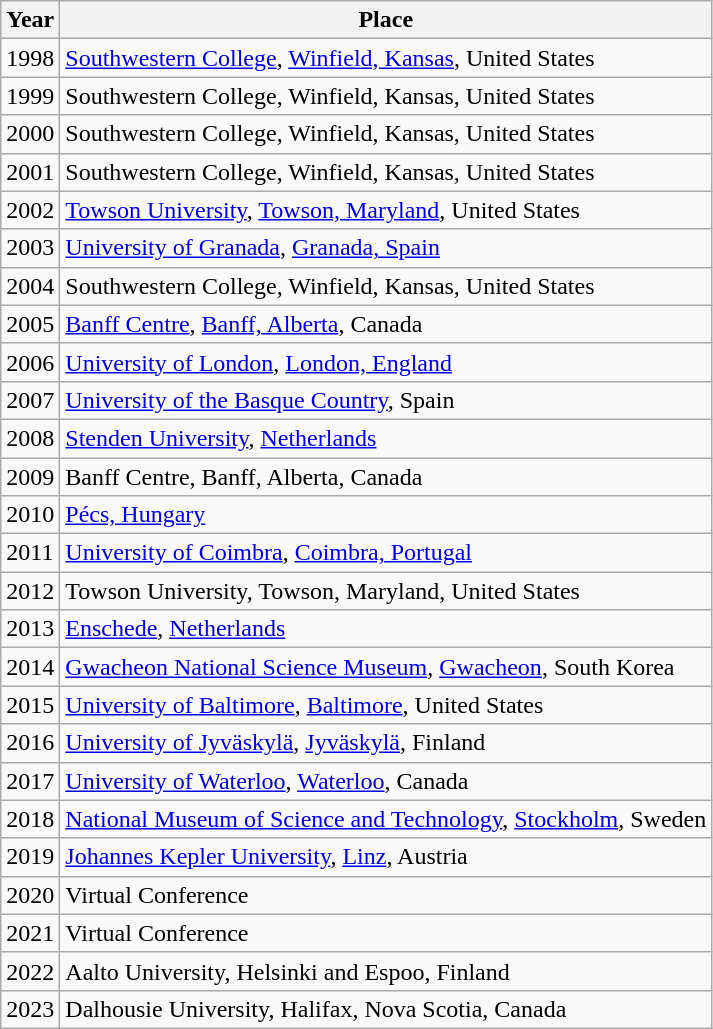<table class="wikitable sortable">
<tr>
<th>Year</th>
<th>Place</th>
</tr>
<tr>
<td>1998</td>
<td><a href='#'>Southwestern College</a>, <a href='#'>Winfield, Kansas</a>, United States</td>
</tr>
<tr>
<td>1999</td>
<td>Southwestern College, Winfield, Kansas, United States</td>
</tr>
<tr>
<td>2000</td>
<td>Southwestern College, Winfield, Kansas, United States</td>
</tr>
<tr>
<td>2001</td>
<td>Southwestern College, Winfield, Kansas, United States</td>
</tr>
<tr>
<td>2002</td>
<td><a href='#'>Towson University</a>, <a href='#'>Towson, Maryland</a>, United States</td>
</tr>
<tr>
<td>2003</td>
<td><a href='#'>University of Granada</a>, <a href='#'>Granada, Spain</a></td>
</tr>
<tr>
<td>2004</td>
<td>Southwestern College, Winfield, Kansas, United States</td>
</tr>
<tr>
<td>2005</td>
<td><a href='#'>Banff Centre</a>, <a href='#'>Banff, Alberta</a>, Canada</td>
</tr>
<tr>
<td>2006</td>
<td><a href='#'>University of London</a>, <a href='#'>London, England</a></td>
</tr>
<tr>
<td>2007</td>
<td><a href='#'>University of the Basque Country</a>, Spain</td>
</tr>
<tr>
<td>2008</td>
<td><a href='#'>Stenden University</a>, <a href='#'>Netherlands</a></td>
</tr>
<tr>
<td>2009</td>
<td>Banff Centre, Banff, Alberta, Canada</td>
</tr>
<tr>
<td>2010</td>
<td><a href='#'>Pécs, Hungary</a></td>
</tr>
<tr>
<td>2011</td>
<td><a href='#'>University of Coimbra</a>, <a href='#'>Coimbra, Portugal</a></td>
</tr>
<tr>
<td>2012</td>
<td>Towson University, Towson, Maryland, United States</td>
</tr>
<tr>
<td>2013</td>
<td><a href='#'>Enschede</a>, <a href='#'>Netherlands</a></td>
</tr>
<tr>
<td>2014</td>
<td><a href='#'>Gwacheon National Science Museum</a>, <a href='#'>Gwacheon</a>, South Korea</td>
</tr>
<tr>
<td>2015</td>
<td><a href='#'>University of Baltimore</a>, <a href='#'>Baltimore</a>, United States</td>
</tr>
<tr>
<td>2016</td>
<td><a href='#'>University of Jyväskylä</a>, <a href='#'>Jyväskylä</a>, Finland</td>
</tr>
<tr>
<td>2017</td>
<td><a href='#'>University of Waterloo</a>, <a href='#'>Waterloo</a>, Canada</td>
</tr>
<tr>
<td>2018</td>
<td><a href='#'>National Museum of Science and Technology</a>, <a href='#'>Stockholm</a>, Sweden</td>
</tr>
<tr>
<td>2019</td>
<td><a href='#'>Johannes Kepler University</a>, <a href='#'>Linz</a>, Austria</td>
</tr>
<tr>
<td>2020</td>
<td>Virtual Conference</td>
</tr>
<tr>
<td>2021</td>
<td>Virtual Conference</td>
</tr>
<tr>
<td>2022</td>
<td>Aalto University, Helsinki and Espoo, Finland</td>
</tr>
<tr>
<td>2023</td>
<td>Dalhousie University, Halifax, Nova Scotia, Canada</td>
</tr>
</table>
